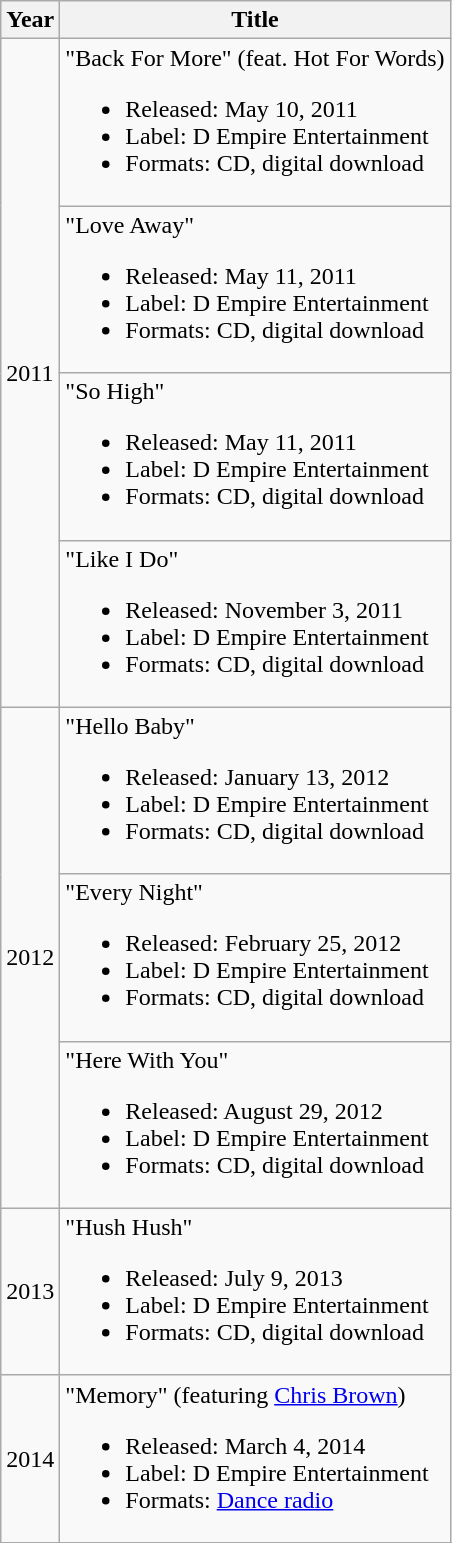<table class="wikitable">
<tr>
<th>Year</th>
<th>Title</th>
</tr>
<tr>
<td rowspan="4">2011</td>
<td>"Back For More" (feat. Hot For Words)<br><ul><li>Released: May 10, 2011</li><li>Label: D Empire Entertainment</li><li>Formats: CD, digital download</li></ul></td>
</tr>
<tr>
<td>"Love Away"<br><ul><li>Released: May 11, 2011</li><li>Label: D Empire Entertainment</li><li>Formats: CD, digital download</li></ul></td>
</tr>
<tr>
<td>"So High"<br><ul><li>Released: May 11, 2011</li><li>Label: D Empire Entertainment</li><li>Formats: CD, digital download</li></ul></td>
</tr>
<tr>
<td>"Like I Do"<br><ul><li>Released: November 3, 2011</li><li>Label: D Empire Entertainment</li><li>Formats: CD, digital download</li></ul></td>
</tr>
<tr>
<td rowspan="3">2012</td>
<td>"Hello Baby"<br><ul><li>Released: January 13, 2012</li><li>Label: D Empire Entertainment</li><li>Formats: CD, digital download</li></ul></td>
</tr>
<tr>
<td>"Every Night"<br><ul><li>Released: February 25, 2012</li><li>Label: D Empire Entertainment</li><li>Formats: CD, digital download</li></ul></td>
</tr>
<tr>
<td>"Here With You"<br><ul><li>Released: August 29, 2012</li><li>Label: D Empire Entertainment</li><li>Formats: CD, digital download</li></ul></td>
</tr>
<tr>
<td>2013</td>
<td>"Hush Hush"<br><ul><li>Released: July 9, 2013</li><li>Label: D Empire Entertainment</li><li>Formats: CD, digital download</li></ul></td>
</tr>
<tr>
<td rowspan="5">2014</td>
<td>"Memory" (featuring <a href='#'>Chris Brown</a>)<br><ul><li>Released: March 4, 2014</li><li>Label: D Empire Entertainment</li><li>Formats: <a href='#'>Dance radio</a></li></ul></td>
</tr>
<tr>
</tr>
</table>
